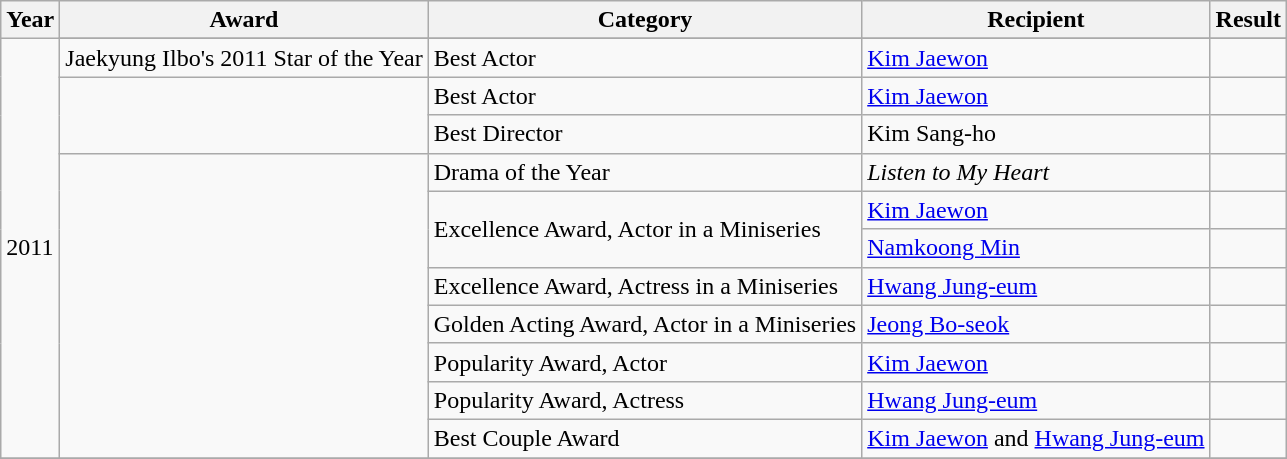<table class="wikitable">
<tr>
<th>Year</th>
<th>Award</th>
<th>Category</th>
<th>Recipient</th>
<th>Result</th>
</tr>
<tr>
<td rowspan=12>2011</td>
</tr>
<tr>
<td>Jaekyung Ilbo's 2011 Star of the Year</td>
<td>Best Actor</td>
<td><a href='#'>Kim Jaewon</a></td>
<td></td>
</tr>
<tr>
<td rowspan=2></td>
<td>Best Actor</td>
<td><a href='#'>Kim Jaewon</a></td>
<td></td>
</tr>
<tr>
<td>Best Director</td>
<td>Kim Sang-ho</td>
<td></td>
</tr>
<tr>
<td rowspan=8></td>
<td>Drama of the Year</td>
<td><em>Listen to My Heart</em></td>
<td></td>
</tr>
<tr>
<td rowspan=2>Excellence Award, Actor in a Miniseries</td>
<td><a href='#'>Kim Jaewon</a></td>
<td></td>
</tr>
<tr>
<td><a href='#'>Namkoong Min</a></td>
<td></td>
</tr>
<tr>
<td>Excellence Award, Actress in a Miniseries</td>
<td><a href='#'>Hwang Jung-eum</a></td>
<td></td>
</tr>
<tr>
<td>Golden Acting Award, Actor in a Miniseries</td>
<td><a href='#'>Jeong Bo-seok</a></td>
<td></td>
</tr>
<tr>
<td>Popularity Award, Actor</td>
<td><a href='#'>Kim Jaewon</a></td>
<td></td>
</tr>
<tr>
<td>Popularity Award, Actress</td>
<td><a href='#'>Hwang Jung-eum</a></td>
<td></td>
</tr>
<tr>
<td>Best Couple Award</td>
<td><a href='#'>Kim Jaewon</a> and <a href='#'>Hwang Jung-eum</a></td>
<td></td>
</tr>
<tr>
</tr>
</table>
